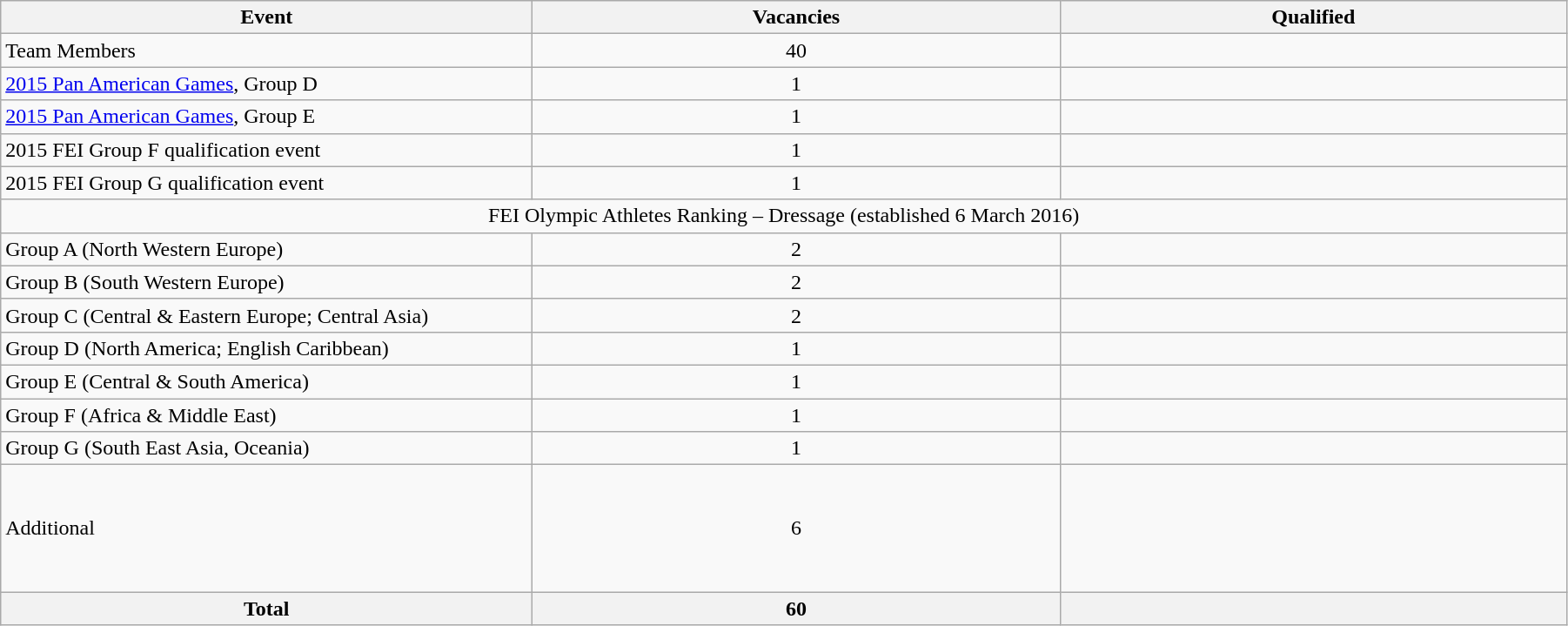<table class="wikitable" width=95%>
<tr>
<th scope="col" width="400">Event</th>
<th>Vacancies</th>
<th>Qualified</th>
</tr>
<tr>
<td>Team Members</td>
<td align="center">40</td>
<td></td>
</tr>
<tr>
<td><a href='#'>2015 Pan American Games</a>, Group D</td>
<td align="center">1</td>
<td></td>
</tr>
<tr>
<td><a href='#'>2015 Pan American Games</a>, Group E</td>
<td align="center">1</td>
<td></td>
</tr>
<tr>
<td>2015 FEI Group F qualification event</td>
<td align="center">1</td>
<td></td>
</tr>
<tr>
<td>2015 FEI Group G qualification event</td>
<td align="center">1</td>
<td></td>
</tr>
<tr>
<td align="center" colspan="3">FEI Olympic Athletes Ranking – Dressage (established 6 March 2016)</td>
</tr>
<tr>
<td>Group A (North Western Europe)</td>
<td align="center">2</td>
<td><br></td>
</tr>
<tr>
<td>Group B (South Western Europe)</td>
<td align="center">2</td>
<td><br></td>
</tr>
<tr>
<td>Group C (Central & Eastern Europe; Central Asia)</td>
<td align="center">2</td>
<td><br></td>
</tr>
<tr>
<td>Group D (North America; English Caribbean)</td>
<td align="center">1</td>
<td></td>
</tr>
<tr>
<td>Group E (Central & South America)</td>
<td align="center">1</td>
<td></td>
</tr>
<tr>
<td>Group F (Africa & Middle East)</td>
<td align="center">1</td>
<td></td>
</tr>
<tr>
<td>Group G (South East Asia, Oceania)</td>
<td align="center">1</td>
<td></td>
</tr>
<tr>
<td>Additional</td>
<td align="center">6</td>
<td><br><br><br><br><br></td>
</tr>
<tr>
<th>Total</th>
<th>60</th>
<th></th>
</tr>
</table>
